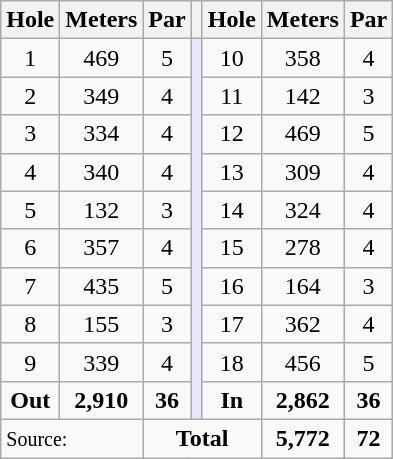<table class="wikitable" style="text-align:center; font-size:100%;">
<tr>
<th>Hole</th>
<th>Meters</th>
<th>Par</th>
<th></th>
<th>Hole</th>
<th>Meters</th>
<th>Par</th>
</tr>
<tr>
<td>1</td>
<td>469</td>
<td>5</td>
<td rowspan="10" style="background:#E6E8FA;"></td>
<td>10</td>
<td>358</td>
<td>4</td>
</tr>
<tr>
<td>2</td>
<td>349</td>
<td>4</td>
<td>11</td>
<td>142</td>
<td>3</td>
</tr>
<tr>
<td>3</td>
<td>334</td>
<td>4</td>
<td>12</td>
<td>469</td>
<td>5</td>
</tr>
<tr>
<td>4</td>
<td>340</td>
<td>4</td>
<td>13</td>
<td>309</td>
<td>4</td>
</tr>
<tr>
<td>5</td>
<td>132</td>
<td>3</td>
<td>14</td>
<td>324</td>
<td>4</td>
</tr>
<tr>
<td>6</td>
<td>357</td>
<td>4</td>
<td>15</td>
<td>278</td>
<td>4</td>
</tr>
<tr>
<td>7</td>
<td>435</td>
<td>5</td>
<td>16</td>
<td>164</td>
<td>3</td>
</tr>
<tr>
<td>8</td>
<td>155</td>
<td>3</td>
<td>17</td>
<td>362</td>
<td>4</td>
</tr>
<tr>
<td>9</td>
<td>339</td>
<td>4</td>
<td>18</td>
<td>456</td>
<td>5</td>
</tr>
<tr>
<td><strong>Out</strong></td>
<td><strong>2,910</strong></td>
<td><strong>36</strong></td>
<td><strong>In</strong></td>
<td><strong>2,862</strong></td>
<td><strong>36</strong></td>
</tr>
<tr>
<td colspan="2" align="left"><small>Source:</small></td>
<td colspan="3"><strong>Total</strong></td>
<td><strong>5,772</strong></td>
<td><strong>72</strong></td>
</tr>
</table>
